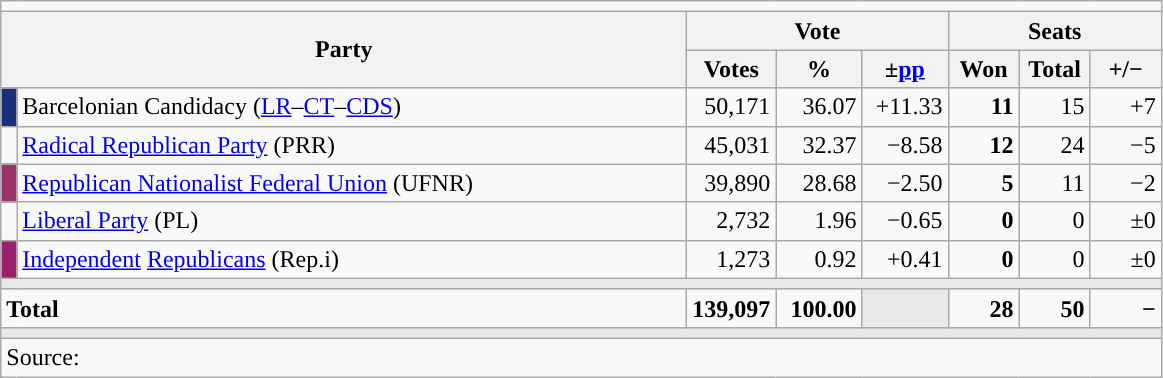<table class='wikitable' style='text-align:right; font-size:100%;'>
<tr>
<td colspan='8'></td>
</tr>
<tr bgcolor='#E9E9E9' align='center'>
<th align='left' rowspan='2' colspan='2' width='450'>Party</th>
<th colspan='3'>Vote</th>
<th colspan='3'>Seats</th>
</tr>
<tr bgcolor='#E9E9E9' align='center'>
<th width='50'>Votes</th>
<th width='50'>%</th>
<th width='50'>±<a href='#'>pp</a></th>
<th width='40'>Won</th>
<th width='40'>Total</th>
<th width='40'>+/−</th>
</tr>
<tr>
<td bgcolor='#18307B'></td>
<td align='left'>Barcelonian Candidacy (<a href='#'>LR</a>–<a href='#'>CT</a>–<a href='#'>CDS</a>)</td>
<td>50,171</td>
<td>36.07</td>
<td>+11.33</td>
<td><strong>11</strong></td>
<td>15</td>
<td>+7</td>
</tr>
<tr>
<td></td>
<td align='left'><a href='#'>Radical Republican Party</a> (PRR)</td>
<td>45,031</td>
<td>32.37</td>
<td>−8.58</td>
<td><strong>12</strong></td>
<td>24</td>
<td>−5</td>
</tr>
<tr>
<td bgcolor='#993366'></td>
<td align='left'><a href='#'>Republican Nationalist Federal Union</a> (UFNR)</td>
<td>39,890</td>
<td>28.68</td>
<td>−2.50</td>
<td><strong>5</strong></td>
<td>11</td>
<td>−2</td>
</tr>
<tr>
<td></td>
<td align='left'><a href='#'>Liberal Party</a> (PL)</td>
<td>2,732</td>
<td>1.96</td>
<td>−0.65</td>
<td><strong>0</strong></td>
<td>0</td>
<td>±0</td>
</tr>
<tr>
<td bgcolor='#9C1F6E'></td>
<td align='left'><a href='#'>Independent</a> <a href='#'>Republicans</a> (Rep.i)</td>
<td>1,273</td>
<td>0.92</td>
<td>+0.41</td>
<td><strong>0</strong></td>
<td>0</td>
<td>±0</td>
</tr>
<tr>
<td colspan='8' bgcolor='#E9E9E9'></td>
</tr>
<tr style='font-weight:bold;'>
<td align='left' colspan='2'>Total</td>
<td>139,097</td>
<td>100.00</td>
<td bgcolor='#E9E9E9'></td>
<td>28</td>
<td>50</td>
<td>−</td>
</tr>
<tr>
<td colspan='8' bgcolor='#E9E9E9'></td>
</tr>
<tr>
<td align='left' colspan='8'>Source:</td>
</tr>
</table>
